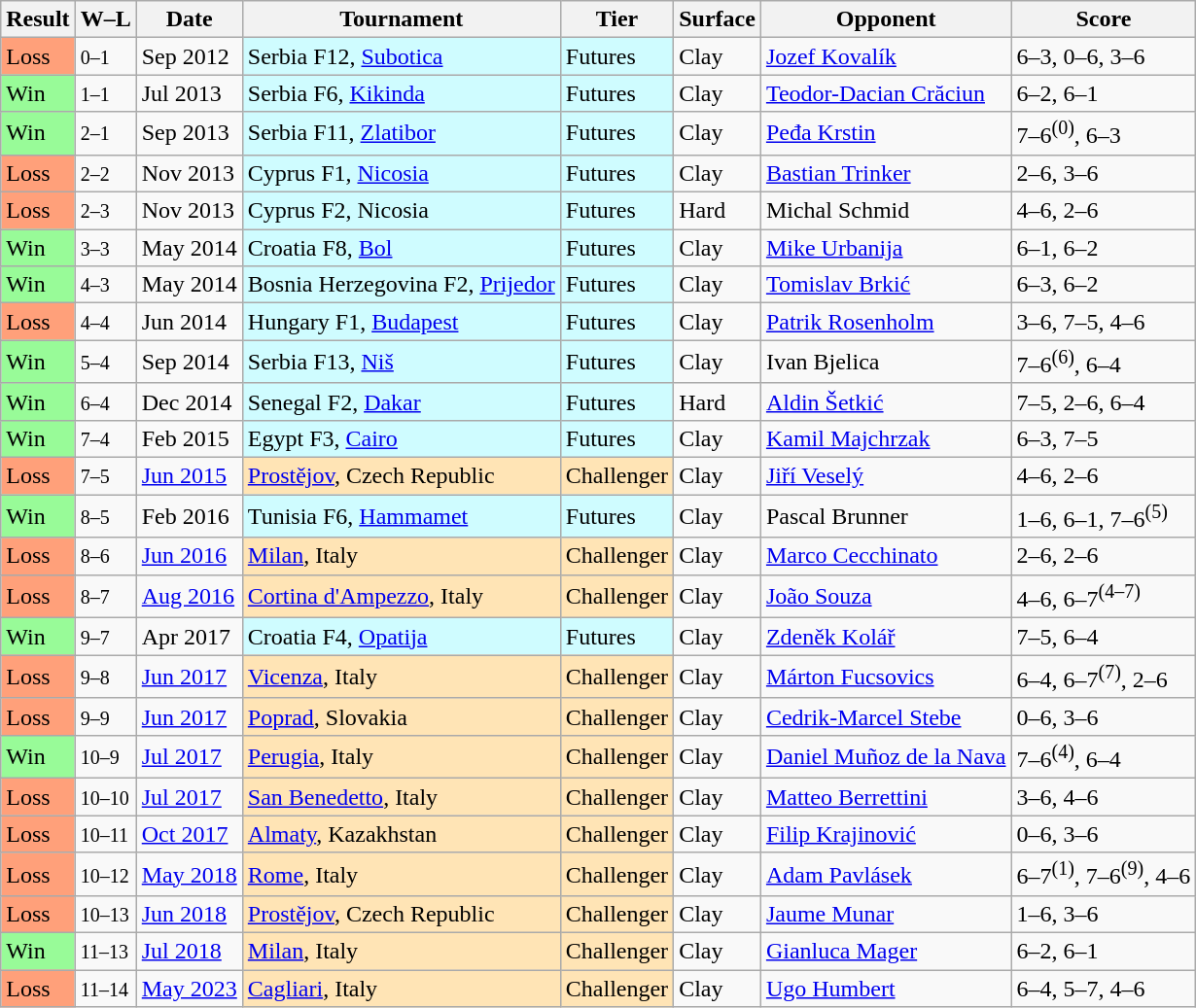<table class="sortable wikitable">
<tr>
<th>Result</th>
<th class="unsortable">W–L</th>
<th>Date</th>
<th>Tournament</th>
<th>Tier</th>
<th>Surface</th>
<th>Opponent</th>
<th class="unsortable">Score</th>
</tr>
<tr>
<td bgcolor=FFA07A>Loss</td>
<td><small>0–1</small></td>
<td>Sep 2012</td>
<td bgcolor=cffcff>Serbia F12, <a href='#'>Subotica</a></td>
<td bgcolor=cffcff>Futures</td>
<td>Clay</td>
<td> <a href='#'>Jozef Kovalík</a></td>
<td>6–3, 0–6, 3–6</td>
</tr>
<tr>
<td bgcolor=#98FB98>Win</td>
<td><small>1–1</small></td>
<td>Jul 2013</td>
<td bgcolor=cffcff>Serbia F6, <a href='#'>Kikinda</a></td>
<td bgcolor=cffcff>Futures</td>
<td>Clay</td>
<td> <a href='#'>Teodor-Dacian Crăciun</a></td>
<td>6–2, 6–1</td>
</tr>
<tr>
<td bgcolor=#98FB98>Win</td>
<td><small>2–1</small></td>
<td>Sep 2013</td>
<td bgcolor=cffcff>Serbia F11, <a href='#'>Zlatibor</a></td>
<td bgcolor=cffcff>Futures</td>
<td>Clay</td>
<td> <a href='#'>Peđa Krstin</a></td>
<td>7–6<sup>(0)</sup>, 6–3</td>
</tr>
<tr>
<td bgcolor=FFA07A>Loss</td>
<td><small>2–2</small></td>
<td>Nov 2013</td>
<td bgcolor=cffcff>Cyprus F1, <a href='#'>Nicosia</a></td>
<td bgcolor=cffcff>Futures</td>
<td>Clay</td>
<td> <a href='#'>Bastian Trinker</a></td>
<td>2–6, 3–6</td>
</tr>
<tr>
<td bgcolor=FFA07A>Loss</td>
<td><small>2–3</small></td>
<td>Nov 2013</td>
<td bgcolor=cffcff>Cyprus F2, Nicosia</td>
<td bgcolor=cffcff>Futures</td>
<td>Hard</td>
<td> Michal Schmid</td>
<td>4–6, 2–6</td>
</tr>
<tr>
<td bgcolor=#98FB98>Win</td>
<td><small>3–3</small></td>
<td>May 2014</td>
<td bgcolor=cffcff>Croatia F8, <a href='#'>Bol</a></td>
<td bgcolor=cffcff>Futures</td>
<td>Clay</td>
<td> <a href='#'>Mike Urbanija</a></td>
<td>6–1, 6–2</td>
</tr>
<tr>
<td bgcolor=#98FB98>Win</td>
<td><small>4–3</small></td>
<td>May 2014</td>
<td bgcolor=cffcff>Bosnia Herzegovina F2, <a href='#'>Prijedor</a></td>
<td bgcolor=cffcff>Futures</td>
<td>Clay</td>
<td> <a href='#'>Tomislav Brkić</a></td>
<td>6–3, 6–2</td>
</tr>
<tr>
<td bgcolor=FFA07A>Loss</td>
<td><small>4–4</small></td>
<td>Jun 2014</td>
<td bgcolor=cffcff>Hungary F1, <a href='#'>Budapest</a></td>
<td bgcolor=cffcff>Futures</td>
<td>Clay</td>
<td> <a href='#'>Patrik Rosenholm</a></td>
<td>3–6, 7–5, 4–6</td>
</tr>
<tr>
<td bgcolor=#98FB98>Win</td>
<td><small>5–4</small></td>
<td>Sep 2014</td>
<td bgcolor=cffcff>Serbia F13, <a href='#'>Niš</a></td>
<td bgcolor=cffcff>Futures</td>
<td>Clay</td>
<td> Ivan Bjelica</td>
<td>7–6<sup>(6)</sup>, 6–4</td>
</tr>
<tr>
<td bgcolor=#98FB98>Win</td>
<td><small>6–4</small></td>
<td>Dec 2014</td>
<td bgcolor=cffcff>Senegal F2, <a href='#'>Dakar</a></td>
<td bgcolor=cffcff>Futures</td>
<td>Hard</td>
<td> <a href='#'>Aldin Šetkić</a></td>
<td>7–5, 2–6, 6–4</td>
</tr>
<tr>
<td bgcolor=#98FB98>Win</td>
<td><small>7–4</small></td>
<td>Feb 2015</td>
<td bgcolor=cffcff>Egypt F3, <a href='#'>Cairo</a></td>
<td bgcolor=cffcff>Futures</td>
<td>Clay</td>
<td> <a href='#'>Kamil Majchrzak</a></td>
<td>6–3, 7–5</td>
</tr>
<tr>
<td bgcolor=FFA07A>Loss</td>
<td><small>7–5</small></td>
<td><a href='#'>Jun 2015</a></td>
<td bgcolor=moccasin><a href='#'>Prostějov</a>, Czech Republic</td>
<td bgcolor=moccasin>Challenger</td>
<td>Clay</td>
<td> <a href='#'>Jiří Veselý</a></td>
<td>4–6, 2–6</td>
</tr>
<tr>
<td bgcolor=#98FB98>Win</td>
<td><small>8–5</small></td>
<td>Feb 2016</td>
<td bgcolor=cffcff>Tunisia F6, <a href='#'>Hammamet</a></td>
<td bgcolor=cffcff>Futures</td>
<td>Clay</td>
<td> Pascal Brunner</td>
<td>1–6, 6–1, 7–6<sup>(5)</sup></td>
</tr>
<tr>
<td bgcolor=FFA07A>Loss</td>
<td><small>8–6</small></td>
<td><a href='#'>Jun 2016</a></td>
<td bgcolor=moccasin><a href='#'>Milan</a>, Italy</td>
<td bgcolor=moccasin>Challenger</td>
<td>Clay</td>
<td> <a href='#'>Marco Cecchinato</a></td>
<td>2–6, 2–6</td>
</tr>
<tr>
<td bgcolor=FFA07A>Loss</td>
<td><small>8–7</small></td>
<td><a href='#'>Aug 2016</a></td>
<td bgcolor=moccasin><a href='#'>Cortina d'Ampezzo</a>, Italy</td>
<td bgcolor=moccasin>Challenger</td>
<td>Clay</td>
<td> <a href='#'>João Souza</a></td>
<td>4–6, 6–7<sup>(4–7)</sup></td>
</tr>
<tr>
<td bgcolor=#98FB98>Win</td>
<td><small>9–7</small></td>
<td>Apr 2017</td>
<td bgcolor=cffcff>Croatia F4, <a href='#'>Opatija</a></td>
<td bgcolor=cffcff>Futures</td>
<td>Clay</td>
<td> <a href='#'>Zdeněk Kolář</a></td>
<td>7–5, 6–4</td>
</tr>
<tr>
<td bgcolor=FFA07A>Loss</td>
<td><small>9–8</small></td>
<td><a href='#'>Jun 2017</a></td>
<td bgcolor=moccasin><a href='#'>Vicenza</a>, Italy</td>
<td bgcolor=moccasin>Challenger</td>
<td>Clay</td>
<td> <a href='#'>Márton Fucsovics</a></td>
<td>6–4, 6–7<sup>(7)</sup>, 2–6</td>
</tr>
<tr>
<td bgcolor=FFA07A>Loss</td>
<td><small>9–9</small></td>
<td><a href='#'>Jun 2017</a></td>
<td bgcolor=moccasin><a href='#'>Poprad</a>, Slovakia</td>
<td bgcolor=moccasin>Challenger</td>
<td>Clay</td>
<td> <a href='#'>Cedrik-Marcel Stebe</a></td>
<td>0–6, 3–6</td>
</tr>
<tr>
<td style=background:#98FB98>Win</td>
<td><small>10–9</small></td>
<td><a href='#'>Jul 2017</a></td>
<td bgcolor=moccasin><a href='#'>Perugia</a>, Italy</td>
<td bgcolor=moccasin>Challenger</td>
<td>Clay</td>
<td> <a href='#'>Daniel Muñoz de la Nava</a></td>
<td>7–6<sup>(4)</sup>, 6–4</td>
</tr>
<tr>
<td bgcolor=FFA07A>Loss</td>
<td><small>10–10</small></td>
<td><a href='#'>Jul 2017</a></td>
<td bgcolor=moccasin><a href='#'>San Benedetto</a>, Italy</td>
<td bgcolor=moccasin>Challenger</td>
<td>Clay</td>
<td> <a href='#'>Matteo Berrettini</a></td>
<td>3–6, 4–6</td>
</tr>
<tr>
<td bgcolor=FFA07A>Loss</td>
<td><small>10–11</small></td>
<td><a href='#'>Oct 2017</a></td>
<td bgcolor=moccasin><a href='#'>Almaty</a>, Kazakhstan</td>
<td bgcolor=moccasin>Challenger</td>
<td>Clay</td>
<td> <a href='#'>Filip Krajinović</a></td>
<td>0–6, 3–6</td>
</tr>
<tr>
<td bgcolor=FFA07A>Loss</td>
<td><small>10–12</small></td>
<td><a href='#'>May 2018</a></td>
<td bgcolor=moccasin><a href='#'>Rome</a>, Italy</td>
<td bgcolor=moccasin>Challenger</td>
<td>Clay</td>
<td> <a href='#'>Adam Pavlásek</a></td>
<td>6–7<sup>(1)</sup>, 7–6<sup>(9)</sup>, 4–6</td>
</tr>
<tr>
<td bgcolor=FFA07A>Loss</td>
<td><small>10–13</small></td>
<td><a href='#'>Jun 2018</a></td>
<td bgcolor=moccasin><a href='#'>Prostějov</a>, Czech Republic</td>
<td bgcolor=moccasin>Challenger</td>
<td>Clay</td>
<td> <a href='#'>Jaume Munar</a></td>
<td>1–6, 3–6</td>
</tr>
<tr>
<td style=background:#98FB98>Win</td>
<td><small>11–13</small></td>
<td><a href='#'>Jul 2018</a></td>
<td bgcolor=moccasin><a href='#'>Milan</a>, Italy</td>
<td bgcolor=moccasin>Challenger</td>
<td>Clay</td>
<td> <a href='#'>Gianluca Mager</a></td>
<td>6–2, 6–1</td>
</tr>
<tr>
<td bgcolor=FFA07A>Loss</td>
<td><small>11–14</small></td>
<td><a href='#'>May 2023</a></td>
<td bgcolor=moccasin><a href='#'>Cagliari</a>, Italy</td>
<td bgcolor=moccasin>Challenger</td>
<td>Clay</td>
<td> <a href='#'>Ugo Humbert</a></td>
<td>6–4, 5–7, 4–6</td>
</tr>
</table>
